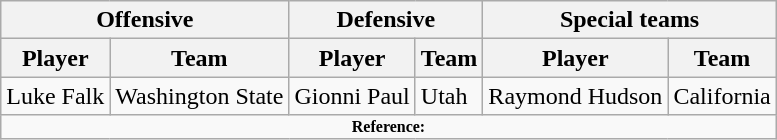<table class="wikitable">
<tr>
<th colspan="2">Offensive</th>
<th colspan="2">Defensive</th>
<th colspan="2">Special teams</th>
</tr>
<tr>
<th>Player</th>
<th>Team</th>
<th>Player</th>
<th>Team</th>
<th>Player</th>
<th>Team</th>
</tr>
<tr>
<td>Luke Falk</td>
<td>Washington State</td>
<td>Gionni Paul</td>
<td>Utah</td>
<td>Raymond Hudson</td>
<td>California</td>
</tr>
<tr>
<td colspan="12"  style="font-size:8pt; text-align:center;"><strong>Reference:</strong></td>
</tr>
</table>
